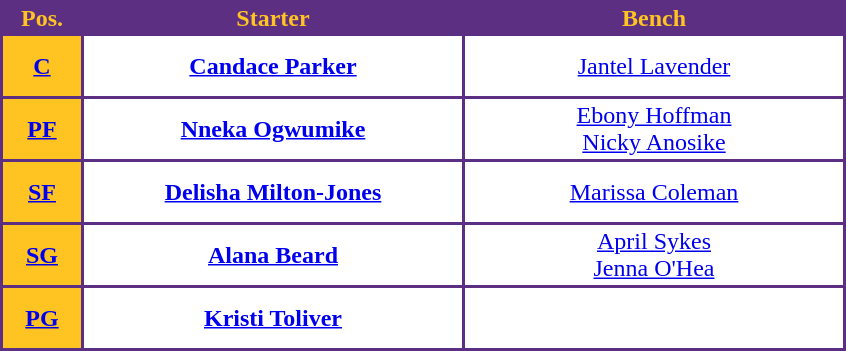<table style="text-align: center; background:#5c2f83; color:#FFC322">
<tr>
<th width="50">Pos.</th>
<th width="250">Starter</th>
<th width="250">Bench</th>
</tr>
<tr style="height:40px; background:white; color:#092C57">
<th style="background:#FFC322"><a href='#'><span>C</span></a></th>
<td><strong><a href='#'>Candace Parker</a></strong></td>
<td><a href='#'>Jantel Lavender</a></td>
</tr>
<tr style="height:40px; background:white; color:#092C57">
<th style="background:#FFC322"><a href='#'><span>PF</span></a></th>
<td><strong><a href='#'>Nneka Ogwumike</a></strong></td>
<td><a href='#'>Ebony Hoffman</a><br><a href='#'>Nicky Anosike</a></td>
</tr>
<tr style="height:40px; background:white; color:#092C57">
<th style="background:#FFC322"><a href='#'><span>SF</span></a></th>
<td><strong><a href='#'>Delisha Milton-Jones</a></strong></td>
<td><a href='#'>Marissa Coleman</a></td>
</tr>
<tr style="height:40px; background:white; color:#092C57">
<th style="background:#FFC322"><a href='#'><span>SG</span></a></th>
<td><strong><a href='#'>Alana Beard</a></strong></td>
<td><a href='#'>April Sykes</a><br><a href='#'>Jenna O'Hea</a></td>
</tr>
<tr style="height:40px; background:white; color:#092C57">
<th style="background:#FFC322"><a href='#'><span>PG</span></a></th>
<td><strong><a href='#'>Kristi Toliver</a></strong></td>
<td></td>
</tr>
</table>
